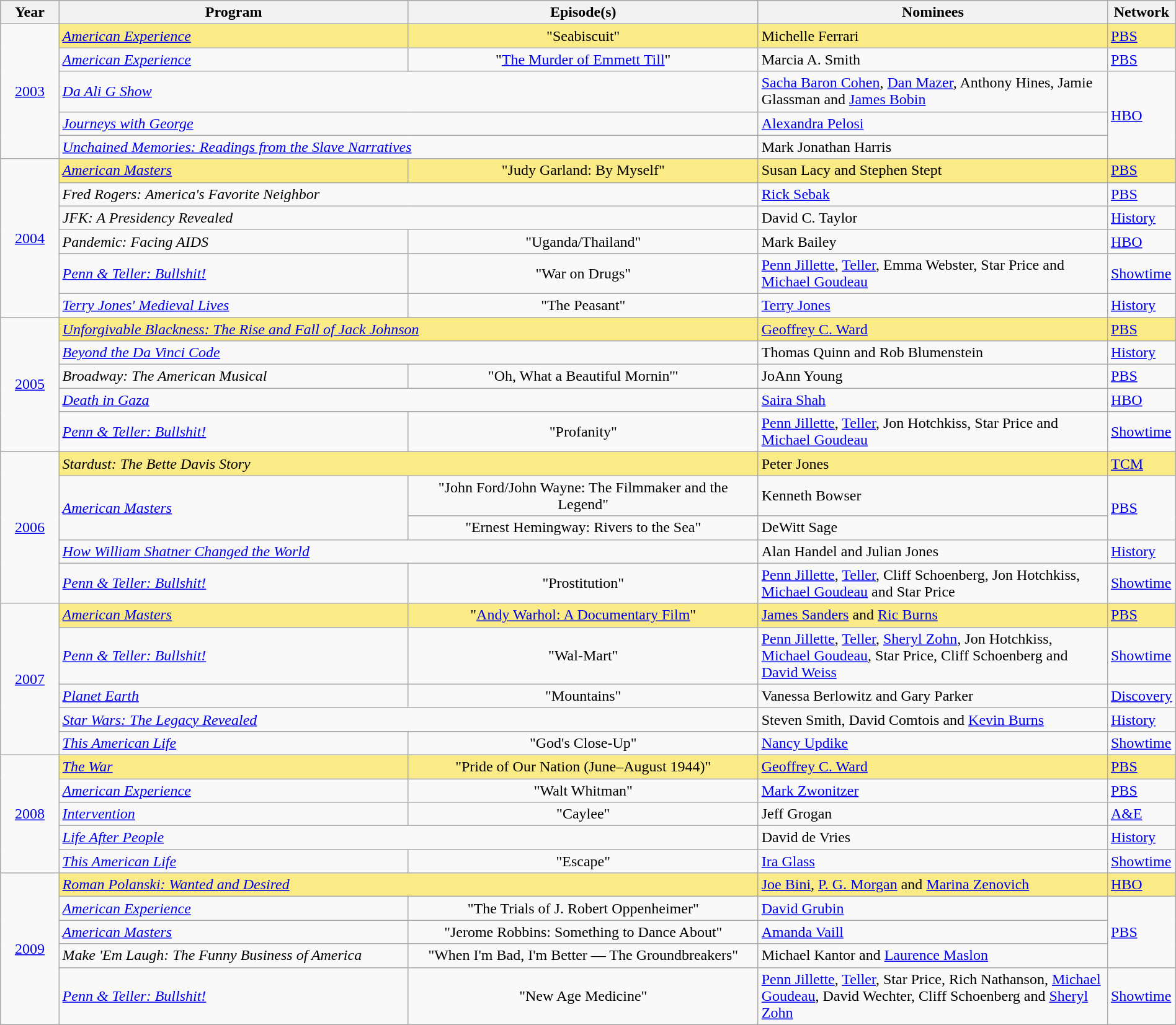<table class="wikitable" style="width:100%">
<tr style="background:#bebebe;">
<th style="width:5%;">Year</th>
<th style="width:30%;">Program</th>
<th style="width:30%;">Episode(s)</th>
<th style="width:30%;">Nominees</th>
<th style="width:5%;">Network</th>
</tr>
<tr>
<td rowspan=5 align=center><a href='#'>2003</a><br></td>
<td style="background:#FAEB86;"><em><a href='#'>American Experience</a></em></td>
<td style="background:#FAEB86;" align=center>"Seabiscuit"</td>
<td style="background:#FAEB86;">Michelle Ferrari</td>
<td style="background:#FAEB86;"><a href='#'>PBS</a></td>
</tr>
<tr>
<td><em><a href='#'>American Experience</a></em></td>
<td align=center>"<a href='#'>The Murder of Emmett Till</a>"</td>
<td>Marcia A. Smith</td>
<td><a href='#'>PBS</a></td>
</tr>
<tr>
<td colspan=2><em><a href='#'>Da Ali G Show</a></em></td>
<td><a href='#'>Sacha Baron Cohen</a>, <a href='#'>Dan Mazer</a>, Anthony Hines, Jamie Glassman and <a href='#'>James Bobin</a></td>
<td rowspan=3><a href='#'>HBO</a></td>
</tr>
<tr>
<td colspan=2><em><a href='#'>Journeys with George</a></em></td>
<td><a href='#'>Alexandra Pelosi</a></td>
</tr>
<tr>
<td colspan=2><em><a href='#'>Unchained Memories: Readings from the Slave Narratives</a></em></td>
<td>Mark Jonathan Harris</td>
</tr>
<tr>
<td rowspan=6 align=center><a href='#'>2004</a><br></td>
<td style="background:#FAEB86;"><em><a href='#'>American Masters</a></em></td>
<td style="background:#FAEB86;" align=center>"Judy Garland: By Myself"</td>
<td style="background:#FAEB86;">Susan Lacy and Stephen Stept</td>
<td style="background:#FAEB86;"><a href='#'>PBS</a></td>
</tr>
<tr>
<td colspan=2><em>Fred Rogers: America's Favorite Neighbor</em></td>
<td><a href='#'>Rick Sebak</a></td>
<td><a href='#'>PBS</a></td>
</tr>
<tr>
<td colspan=2><em>JFK: A Presidency Revealed</em></td>
<td>David C. Taylor</td>
<td><a href='#'>History</a></td>
</tr>
<tr>
<td><em>Pandemic: Facing AIDS</em></td>
<td align=center>"Uganda/Thailand"</td>
<td>Mark Bailey</td>
<td><a href='#'>HBO</a></td>
</tr>
<tr>
<td><em><a href='#'>Penn & Teller: Bullshit!</a></em></td>
<td align=center>"War on Drugs"</td>
<td><a href='#'>Penn Jillette</a>, <a href='#'>Teller</a>, Emma Webster, Star Price and <a href='#'>Michael Goudeau</a></td>
<td><a href='#'>Showtime</a></td>
</tr>
<tr>
<td><em><a href='#'>Terry Jones' Medieval Lives</a></em></td>
<td align=center>"The Peasant"</td>
<td><a href='#'>Terry Jones</a></td>
<td><a href='#'>History</a></td>
</tr>
<tr>
<td rowspan=5 align=center><a href='#'>2005</a><br></td>
<td style="background:#FAEB86;" colspan=2><em><a href='#'>Unforgivable Blackness: The Rise and Fall of Jack Johnson</a></em></td>
<td style="background:#FAEB86;"><a href='#'>Geoffrey C. Ward</a></td>
<td style="background:#FAEB86;"><a href='#'>PBS</a></td>
</tr>
<tr>
<td colspan=2><em><a href='#'>Beyond the Da Vinci Code</a></em></td>
<td>Thomas Quinn and Rob Blumenstein</td>
<td><a href='#'>History</a></td>
</tr>
<tr>
<td><em>Broadway: The American Musical</em></td>
<td align=center>"Oh, What a Beautiful Mornin'"</td>
<td>JoAnn Young</td>
<td><a href='#'>PBS</a></td>
</tr>
<tr>
<td colspan=2><em><a href='#'>Death in Gaza</a></em></td>
<td><a href='#'>Saira Shah</a></td>
<td><a href='#'>HBO</a></td>
</tr>
<tr>
<td><em><a href='#'>Penn & Teller: Bullshit!</a></em></td>
<td align=center>"Profanity"</td>
<td><a href='#'>Penn Jillette</a>, <a href='#'>Teller</a>, Jon Hotchkiss, Star Price and <a href='#'>Michael Goudeau</a></td>
<td><a href='#'>Showtime</a></td>
</tr>
<tr>
<td rowspan=5 align=center><a href='#'>2006</a><br></td>
<td style="background:#FAEB86;" colspan=2><em>Stardust: The Bette Davis Story</em></td>
<td style="background:#FAEB86;">Peter Jones</td>
<td style="background:#FAEB86;"><a href='#'>TCM</a></td>
</tr>
<tr>
<td rowspan=2><em><a href='#'>American Masters</a></em></td>
<td align=center>"John Ford/John Wayne: The Filmmaker and the Legend"</td>
<td>Kenneth Bowser</td>
<td rowspan=2><a href='#'>PBS</a></td>
</tr>
<tr>
<td align=center>"Ernest Hemingway: Rivers to the Sea"</td>
<td>DeWitt Sage</td>
</tr>
<tr>
<td colspan=2><em><a href='#'>How William Shatner Changed the World</a></em></td>
<td>Alan Handel and Julian Jones</td>
<td><a href='#'>History</a></td>
</tr>
<tr>
<td><em><a href='#'>Penn & Teller: Bullshit!</a></em></td>
<td align=center>"Prostitution"</td>
<td><a href='#'>Penn Jillette</a>, <a href='#'>Teller</a>, Cliff Schoenberg, Jon Hotchkiss, <a href='#'>Michael Goudeau</a> and Star Price</td>
<td><a href='#'>Showtime</a></td>
</tr>
<tr>
<td rowspan=5 align=center><a href='#'>2007</a><br></td>
<td style="background:#FAEB86;"><em><a href='#'>American Masters</a></em></td>
<td style="background:#FAEB86;" align=center>"<a href='#'>Andy Warhol: A Documentary Film</a>"</td>
<td style="background:#FAEB86;"><a href='#'>James Sanders</a> and <a href='#'>Ric Burns</a></td>
<td style="background:#FAEB86;"><a href='#'>PBS</a></td>
</tr>
<tr>
<td><em><a href='#'>Penn & Teller: Bullshit!</a></em></td>
<td align=center>"Wal-Mart"</td>
<td><a href='#'>Penn Jillette</a>, <a href='#'>Teller</a>, <a href='#'>Sheryl Zohn</a>, Jon Hotchkiss, <a href='#'>Michael Goudeau</a>, Star Price, Cliff Schoenberg and <a href='#'>David Weiss</a></td>
<td><a href='#'>Showtime</a></td>
</tr>
<tr>
<td><em><a href='#'>Planet Earth</a></em></td>
<td align=center>"Mountains"</td>
<td>Vanessa Berlowitz and Gary Parker</td>
<td><a href='#'>Discovery</a></td>
</tr>
<tr>
<td colspan=2><em><a href='#'>Star Wars: The Legacy Revealed</a></em></td>
<td>Steven Smith, David Comtois and <a href='#'>Kevin Burns</a></td>
<td><a href='#'>History</a></td>
</tr>
<tr>
<td><em><a href='#'>This American Life</a></em></td>
<td align=center>"God's Close-Up"</td>
<td><a href='#'>Nancy Updike</a></td>
<td><a href='#'>Showtime</a></td>
</tr>
<tr>
<td rowspan=5 align=center><a href='#'>2008</a><br></td>
<td style="background:#FAEB86;"><em><a href='#'>The War</a></em></td>
<td style="background:#FAEB86;" align=center>"Pride of Our Nation (June–August 1944)"</td>
<td style="background:#FAEB86;"><a href='#'>Geoffrey C. Ward</a></td>
<td style="background:#FAEB86;"><a href='#'>PBS</a></td>
</tr>
<tr>
<td><em><a href='#'>American Experience</a></em></td>
<td align=center>"Walt Whitman"</td>
<td><a href='#'>Mark Zwonitzer</a></td>
<td><a href='#'>PBS</a></td>
</tr>
<tr>
<td><em><a href='#'>Intervention</a></em></td>
<td align=center>"Caylee"</td>
<td>Jeff Grogan</td>
<td><a href='#'>A&E</a></td>
</tr>
<tr>
<td colspan=2><em><a href='#'>Life After People</a></em></td>
<td>David de Vries</td>
<td><a href='#'>History</a></td>
</tr>
<tr>
<td><em><a href='#'>This American Life</a></em></td>
<td align=center>"Escape"</td>
<td><a href='#'>Ira Glass</a></td>
<td><a href='#'>Showtime</a></td>
</tr>
<tr>
<td rowspan=5 align=center><a href='#'>2009</a><br></td>
<td style="background:#FAEB86;" colspan=2><em><a href='#'>Roman Polanski: Wanted and Desired</a></em></td>
<td style="background:#FAEB86;"><a href='#'>Joe Bini</a>, <a href='#'>P. G. Morgan</a> and <a href='#'>Marina Zenovich</a></td>
<td style="background:#FAEB86;"><a href='#'>HBO</a></td>
</tr>
<tr>
<td><em><a href='#'>American Experience</a></em></td>
<td align=center>"The Trials of J. Robert Oppenheimer"</td>
<td><a href='#'>David Grubin</a></td>
<td rowspan=3><a href='#'>PBS</a></td>
</tr>
<tr>
<td><em><a href='#'>American Masters</a></em></td>
<td align=center>"Jerome Robbins: Something to Dance About"</td>
<td><a href='#'>Amanda Vaill</a></td>
</tr>
<tr>
<td><em>Make 'Em Laugh: The Funny Business of America</em></td>
<td align=center>"When I'm Bad, I'm Better — The Groundbreakers"</td>
<td>Michael Kantor and <a href='#'>Laurence Maslon</a></td>
</tr>
<tr>
<td><em><a href='#'>Penn & Teller: Bullshit!</a></em></td>
<td align=center>"New Age Medicine"</td>
<td><a href='#'>Penn Jillette</a>, <a href='#'>Teller</a>, Star Price, Rich Nathanson, <a href='#'>Michael Goudeau</a>, David Wechter, Cliff Schoenberg and <a href='#'>Sheryl Zohn</a></td>
<td><a href='#'>Showtime</a></td>
</tr>
</table>
